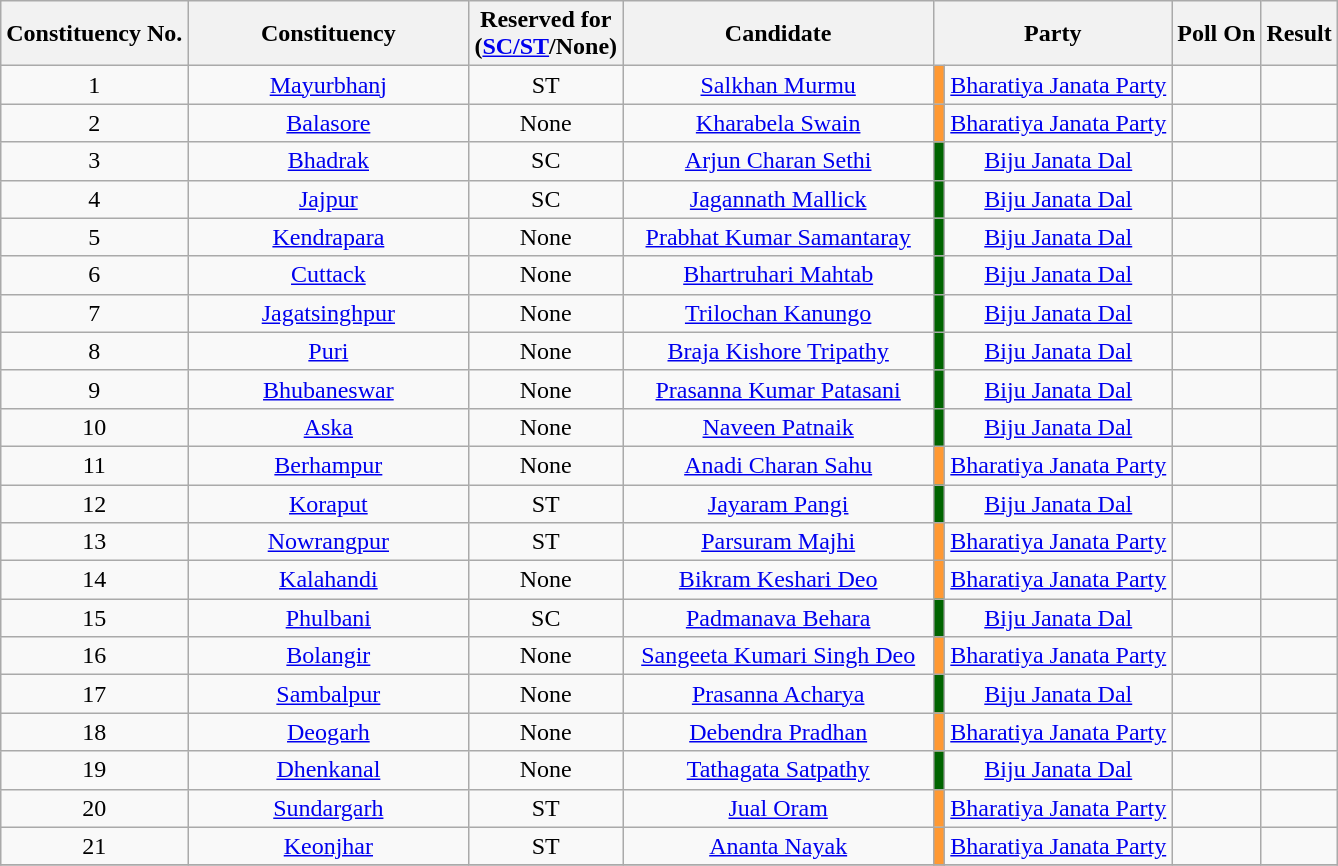<table class="wikitable sortable" style="text-align:center">
<tr>
<th>Constituency No.</th>
<th style="width:180px;">Constituency</th>
<th>Reserved for<br>(<a href='#'>SC/ST</a>/None)</th>
<th style="width:200px;">Candidate</th>
<th colspan="2">Party</th>
<th>Poll On</th>
<th>Result</th>
</tr>
<tr>
<td>1</td>
<td><a href='#'>Mayurbhanj</a></td>
<td>ST</td>
<td><a href='#'>Salkhan Murmu</a></td>
<td bgcolor=#FF9933></td>
<td><a href='#'>Bharatiya Janata Party</a></td>
<td></td>
<td></td>
</tr>
<tr>
<td>2</td>
<td><a href='#'>Balasore</a></td>
<td>None</td>
<td><a href='#'>Kharabela Swain</a></td>
<td bgcolor=#FF9933></td>
<td><a href='#'>Bharatiya Janata Party</a></td>
<td></td>
<td></td>
</tr>
<tr>
<td>3</td>
<td><a href='#'>Bhadrak</a></td>
<td>SC</td>
<td><a href='#'>Arjun Charan Sethi</a></td>
<td bgcolor=#006400></td>
<td><a href='#'>Biju Janata Dal</a></td>
<td></td>
<td></td>
</tr>
<tr>
<td>4</td>
<td><a href='#'>Jajpur</a></td>
<td>SC</td>
<td><a href='#'>Jagannath Mallick</a></td>
<td bgcolor=#006400></td>
<td><a href='#'>Biju Janata Dal</a></td>
<td></td>
<td></td>
</tr>
<tr>
<td>5</td>
<td><a href='#'>Kendrapara</a></td>
<td>None</td>
<td><a href='#'>Prabhat Kumar Samantaray</a></td>
<td bgcolor=#006400></td>
<td><a href='#'>Biju Janata Dal</a></td>
<td></td>
<td></td>
</tr>
<tr>
<td>6</td>
<td><a href='#'>Cuttack</a></td>
<td>None</td>
<td><a href='#'>Bhartruhari Mahtab</a></td>
<td bgcolor=#006400></td>
<td><a href='#'>Biju Janata Dal</a></td>
<td></td>
<td></td>
</tr>
<tr>
<td>7</td>
<td><a href='#'>Jagatsinghpur</a></td>
<td>None</td>
<td><a href='#'>Trilochan Kanungo</a></td>
<td bgcolor=#006400></td>
<td><a href='#'>Biju Janata Dal</a></td>
<td></td>
<td></td>
</tr>
<tr>
<td>8</td>
<td><a href='#'>Puri</a></td>
<td>None</td>
<td><a href='#'>Braja Kishore Tripathy</a></td>
<td bgcolor=#006400></td>
<td><a href='#'>Biju Janata Dal</a></td>
<td></td>
<td></td>
</tr>
<tr>
<td>9</td>
<td><a href='#'>Bhubaneswar</a></td>
<td>None</td>
<td><a href='#'>Prasanna Kumar Patasani</a></td>
<td bgcolor=#006400></td>
<td><a href='#'>Biju Janata Dal</a></td>
<td></td>
<td></td>
</tr>
<tr>
<td>10</td>
<td><a href='#'>Aska</a></td>
<td>None</td>
<td><a href='#'>Naveen Patnaik</a></td>
<td bgcolor=#006400></td>
<td><a href='#'>Biju Janata Dal</a></td>
<td></td>
<td></td>
</tr>
<tr>
<td>11</td>
<td><a href='#'>Berhampur</a></td>
<td>None</td>
<td><a href='#'>Anadi Charan Sahu</a></td>
<td bgcolor=#FF9933></td>
<td><a href='#'>Bharatiya Janata Party</a></td>
<td></td>
<td></td>
</tr>
<tr>
<td>12</td>
<td><a href='#'>Koraput</a></td>
<td>ST</td>
<td><a href='#'>Jayaram Pangi</a></td>
<td bgcolor=#006400></td>
<td><a href='#'>Biju Janata Dal</a></td>
<td></td>
<td></td>
</tr>
<tr>
<td>13</td>
<td><a href='#'>Nowrangpur</a></td>
<td>ST</td>
<td><a href='#'>Parsuram Majhi</a></td>
<td bgcolor=#FF9933></td>
<td><a href='#'>Bharatiya Janata Party</a></td>
<td></td>
<td></td>
</tr>
<tr>
<td>14</td>
<td><a href='#'>Kalahandi</a></td>
<td>None</td>
<td><a href='#'>Bikram Keshari Deo</a></td>
<td bgcolor=#FF9933></td>
<td><a href='#'>Bharatiya Janata Party</a></td>
<td></td>
<td></td>
</tr>
<tr>
<td>15</td>
<td><a href='#'>Phulbani</a></td>
<td>SC</td>
<td><a href='#'>Padmanava Behara</a></td>
<td bgcolor=#006400></td>
<td><a href='#'>Biju Janata Dal</a></td>
<td></td>
<td></td>
</tr>
<tr>
<td>16</td>
<td><a href='#'>Bolangir</a></td>
<td>None</td>
<td><a href='#'>Sangeeta Kumari Singh Deo</a></td>
<td bgcolor=#FF9933></td>
<td><a href='#'>Bharatiya Janata Party</a></td>
<td></td>
<td></td>
</tr>
<tr>
<td>17</td>
<td><a href='#'>Sambalpur</a></td>
<td>None</td>
<td><a href='#'>Prasanna Acharya</a></td>
<td bgcolor=#006400></td>
<td><a href='#'>Biju Janata Dal</a></td>
<td></td>
<td></td>
</tr>
<tr>
<td>18</td>
<td><a href='#'>Deogarh</a></td>
<td>None</td>
<td><a href='#'>Debendra Pradhan</a></td>
<td bgcolor=#FF9933></td>
<td><a href='#'>Bharatiya Janata Party</a></td>
<td></td>
<td></td>
</tr>
<tr>
<td>19</td>
<td><a href='#'>Dhenkanal</a></td>
<td>None</td>
<td><a href='#'>Tathagata Satpathy</a></td>
<td bgcolor=#006400></td>
<td><a href='#'>Biju Janata Dal</a></td>
<td></td>
<td></td>
</tr>
<tr>
<td>20</td>
<td><a href='#'>Sundargarh</a></td>
<td>ST</td>
<td><a href='#'>Jual Oram</a></td>
<td bgcolor=#FF9933></td>
<td><a href='#'>Bharatiya Janata Party</a></td>
<td></td>
<td></td>
</tr>
<tr>
<td>21</td>
<td><a href='#'>Keonjhar</a></td>
<td>ST</td>
<td><a href='#'>Ananta Nayak</a></td>
<td bgcolor=#FF9933></td>
<td><a href='#'>Bharatiya Janata Party</a></td>
<td></td>
<td></td>
</tr>
<tr>
</tr>
</table>
